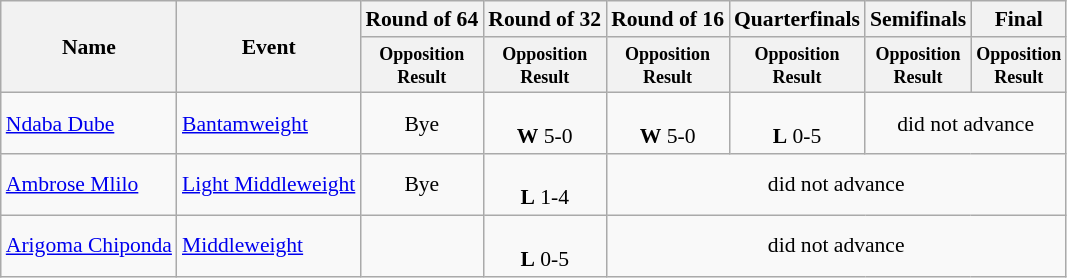<table class=wikitable style="font-size:90%">
<tr>
<th rowspan="2">Name</th>
<th rowspan="2">Event</th>
<th>Round of 64</th>
<th>Round of 32</th>
<th>Round of 16</th>
<th>Quarterfinals</th>
<th>Semifinals</th>
<th>Final</th>
</tr>
<tr>
<th style="line-height:1em"><small>Opposition<br>Result</small></th>
<th style="line-height:1em"><small>Opposition<br>Result</small></th>
<th style="line-height:1em"><small>Opposition<br>Result</small></th>
<th style="line-height:1em"><small>Opposition<br>Result</small></th>
<th style="line-height:1em"><small>Opposition<br>Result</small></th>
<th style="line-height:1em"><small>Opposition<br>Result</small></th>
</tr>
<tr>
<td><a href='#'>Ndaba Dube</a></td>
<td><a href='#'>Bantamweight</a></td>
<td align="center">Bye</td>
<td align="center"><br><strong>W</strong> 5-0</td>
<td align="center"><br><strong>W</strong> 5-0</td>
<td align="center"><br><strong>L</strong> 0-5</td>
<td align="center" colspan="2">did not advance</td>
</tr>
<tr>
<td><a href='#'>Ambrose Mlilo</a></td>
<td><a href='#'>Light Middleweight</a></td>
<td align="center">Bye</td>
<td align="center"><br><strong>L</strong> 1-4</td>
<td align="center" colspan="5">did not advance</td>
</tr>
<tr>
<td><a href='#'>Arigoma Chiponda</a></td>
<td><a href='#'>Middleweight</a></td>
<td></td>
<td align="center"><br><strong>L</strong> 0-5</td>
<td align="center" colspan="5">did not advance</td>
</tr>
</table>
